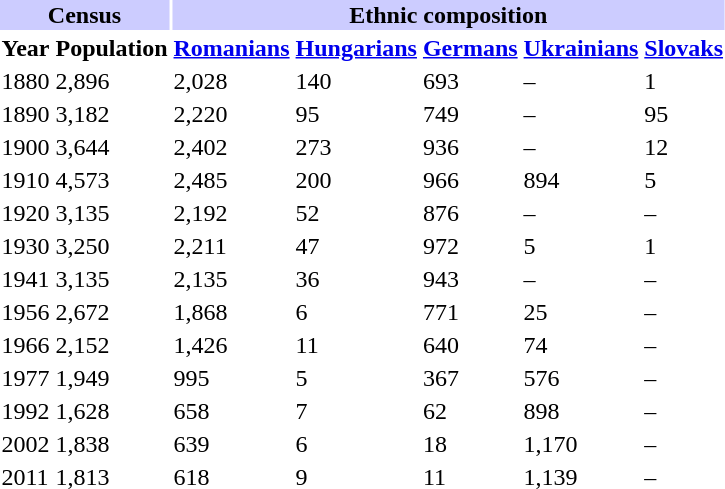<table class="toccolours">
<tr>
<th align="center" colspan="2" style="background:#ccccff;">Census</th>
<th align="center" colspan="5" style="background:#ccccff;">Ethnic composition</th>
</tr>
<tr>
<th>Year</th>
<th>Population</th>
<th><a href='#'>Romanians</a></th>
<th><a href='#'>Hungarians</a></th>
<th><a href='#'>Germans</a></th>
<th><a href='#'>Ukrainians</a></th>
<th><a href='#'>Slovaks</a></th>
</tr>
<tr>
<td>1880</td>
<td>2,896</td>
<td>2,028</td>
<td>140</td>
<td>693</td>
<td>–</td>
<td>1</td>
</tr>
<tr>
<td>1890</td>
<td>3,182</td>
<td>2,220</td>
<td>95</td>
<td>749</td>
<td>–</td>
<td>95</td>
</tr>
<tr>
<td>1900</td>
<td>3,644</td>
<td>2,402</td>
<td>273</td>
<td>936</td>
<td>–</td>
<td>12</td>
</tr>
<tr>
<td>1910</td>
<td>4,573</td>
<td>2,485</td>
<td>200</td>
<td>966</td>
<td>894</td>
<td>5</td>
</tr>
<tr>
<td>1920</td>
<td>3,135</td>
<td>2,192</td>
<td>52</td>
<td>876</td>
<td>–</td>
<td>–</td>
</tr>
<tr>
<td>1930</td>
<td>3,250</td>
<td>2,211</td>
<td>47</td>
<td>972</td>
<td>5</td>
<td>1</td>
</tr>
<tr>
<td>1941</td>
<td>3,135</td>
<td>2,135</td>
<td>36</td>
<td>943</td>
<td>–</td>
<td>–</td>
</tr>
<tr>
<td>1956</td>
<td>2,672</td>
<td>1,868</td>
<td>6</td>
<td>771</td>
<td>25</td>
<td>–</td>
</tr>
<tr>
<td>1966</td>
<td>2,152</td>
<td>1,426</td>
<td>11</td>
<td>640</td>
<td>74</td>
<td>–</td>
</tr>
<tr>
<td>1977</td>
<td>1,949</td>
<td>995</td>
<td>5</td>
<td>367</td>
<td>576</td>
<td>–</td>
</tr>
<tr>
<td>1992</td>
<td>1,628</td>
<td>658</td>
<td>7</td>
<td>62</td>
<td>898</td>
<td>–</td>
</tr>
<tr>
<td>2002</td>
<td>1,838</td>
<td>639</td>
<td>6</td>
<td>18</td>
<td>1,170</td>
<td>–</td>
</tr>
<tr>
<td>2011</td>
<td>1,813</td>
<td>618</td>
<td>9</td>
<td>11</td>
<td>1,139</td>
<td>–</td>
</tr>
</table>
